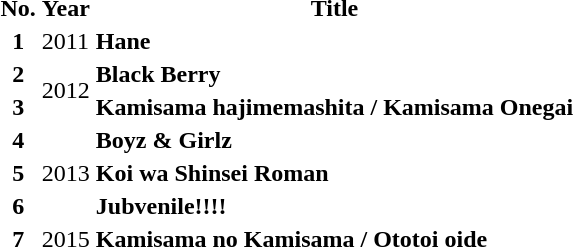<table>
<tr>
<th>No.</th>
<th>Year</th>
<th>Title</th>
</tr>
<tr>
<th>1</th>
<td>2011</td>
<td><strong>Hane</strong></td>
</tr>
<tr>
<th>2</th>
<td rowspan="2">2012</td>
<td><strong>Black Berry</strong></td>
</tr>
<tr>
<th>3</th>
<td><strong>Kamisama hajimemashita / Kamisama Onegai</strong></td>
</tr>
<tr>
<th>4</th>
<td rowspan="3">2013</td>
<td><strong>Boyz & Girlz</strong></td>
</tr>
<tr>
<th>5</th>
<td><strong>Koi wa Shinsei Roman</strong></td>
</tr>
<tr>
<th>6</th>
<td><strong>Jubvenile!!!!</strong></td>
</tr>
<tr>
<th>7</th>
<td>2015</td>
<td><strong>Kamisama no Kamisama / Ototoi oide</strong></td>
</tr>
</table>
